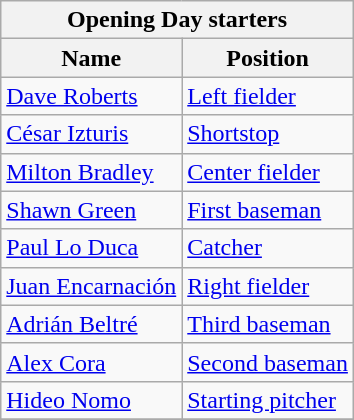<table class="wikitable" style="text-align:left">
<tr>
<th colspan="2">Opening Day starters</th>
</tr>
<tr>
<th>Name</th>
<th>Position</th>
</tr>
<tr>
<td><a href='#'>Dave Roberts</a></td>
<td><a href='#'>Left fielder</a></td>
</tr>
<tr>
<td><a href='#'>César Izturis</a></td>
<td><a href='#'>Shortstop</a></td>
</tr>
<tr>
<td><a href='#'>Milton Bradley</a></td>
<td><a href='#'>Center fielder</a></td>
</tr>
<tr>
<td><a href='#'>Shawn Green</a></td>
<td><a href='#'>First baseman</a></td>
</tr>
<tr>
<td><a href='#'>Paul Lo Duca</a></td>
<td><a href='#'>Catcher</a></td>
</tr>
<tr>
<td><a href='#'>Juan Encarnación</a></td>
<td><a href='#'>Right fielder</a></td>
</tr>
<tr>
<td><a href='#'>Adrián Beltré</a></td>
<td><a href='#'>Third baseman</a></td>
</tr>
<tr>
<td><a href='#'>Alex Cora</a></td>
<td><a href='#'>Second baseman</a></td>
</tr>
<tr>
<td><a href='#'>Hideo Nomo</a></td>
<td><a href='#'>Starting pitcher</a></td>
</tr>
<tr>
</tr>
</table>
